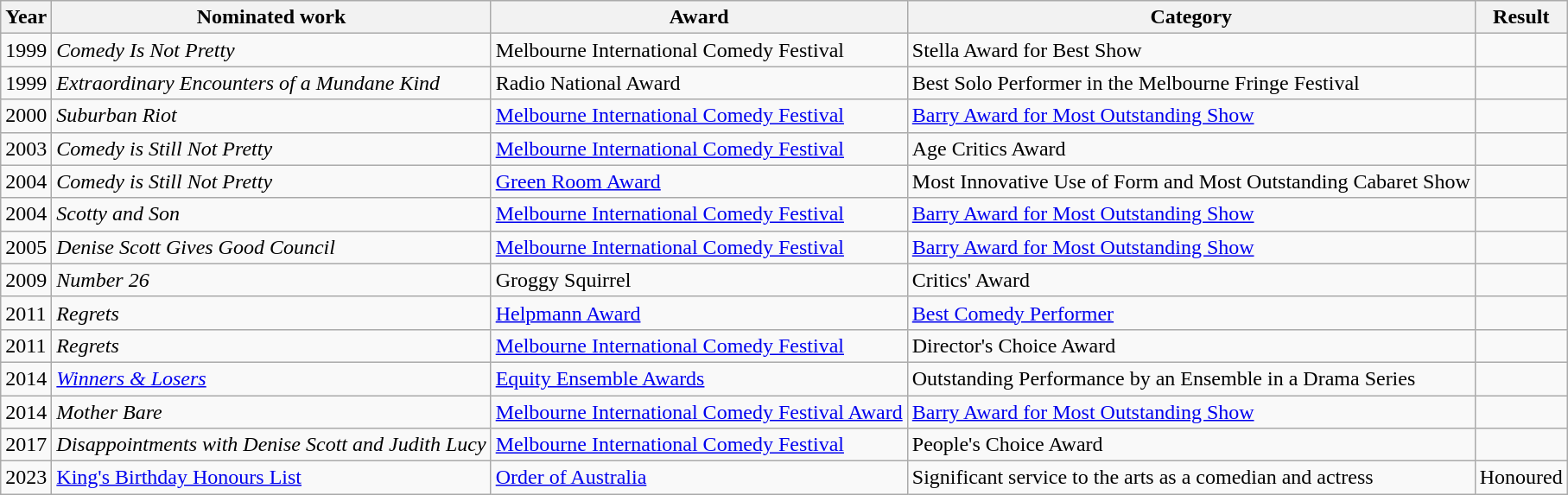<table class="wikitable sortable">
<tr>
<th>Year</th>
<th>Nominated work</th>
<th>Award</th>
<th>Category</th>
<th>Result</th>
</tr>
<tr>
<td>1999</td>
<td><em>Comedy Is Not Pretty</em></td>
<td>Melbourne International Comedy Festival</td>
<td>Stella Award for Best Show</td>
<td></td>
</tr>
<tr>
<td>1999</td>
<td><em>Extraordinary Encounters of a Mundane Kind</em></td>
<td>Radio National Award</td>
<td>Best Solo Performer in the Melbourne Fringe Festival</td>
<td></td>
</tr>
<tr>
<td>2000</td>
<td><em>Suburban Riot</em></td>
<td><a href='#'>Melbourne International Comedy Festival</a></td>
<td><a href='#'>Barry Award for Most Outstanding Show</a></td>
<td></td>
</tr>
<tr>
<td>2003</td>
<td><em>Comedy is Still Not Pretty</em></td>
<td><a href='#'>Melbourne International Comedy Festival</a></td>
<td>Age Critics Award</td>
<td></td>
</tr>
<tr>
<td>2004</td>
<td><em>Comedy is Still Not Pretty</em></td>
<td><a href='#'>Green Room Award</a></td>
<td>Most Innovative Use of Form and Most Outstanding Cabaret Show</td>
<td></td>
</tr>
<tr>
<td>2004</td>
<td><em>Scotty and Son</em></td>
<td><a href='#'>Melbourne International Comedy Festival</a></td>
<td><a href='#'>Barry Award for Most Outstanding Show</a></td>
<td></td>
</tr>
<tr>
<td>2005</td>
<td><em>Denise Scott Gives Good Council</em></td>
<td><a href='#'>Melbourne International Comedy Festival</a></td>
<td><a href='#'>Barry Award for Most Outstanding Show</a></td>
<td></td>
</tr>
<tr>
<td>2009</td>
<td><em>Number 26</em></td>
<td>Groggy Squirrel</td>
<td>Critics' Award</td>
<td></td>
</tr>
<tr>
<td>2011</td>
<td><em>Regrets</em></td>
<td><a href='#'>Helpmann Award</a></td>
<td><a href='#'>Best Comedy Performer</a></td>
<td></td>
</tr>
<tr>
<td>2011</td>
<td><em>Regrets</em></td>
<td><a href='#'>Melbourne International Comedy Festival</a></td>
<td>Director's Choice Award</td>
<td></td>
</tr>
<tr>
<td>2014</td>
<td><em><a href='#'>Winners & Losers</a></em></td>
<td><a href='#'>Equity Ensemble Awards</a></td>
<td>Outstanding Performance by an Ensemble in a Drama Series</td>
<td></td>
</tr>
<tr>
<td>2014</td>
<td><em>Mother Bare</em></td>
<td><a href='#'>Melbourne International Comedy Festival Award</a></td>
<td><a href='#'>Barry Award for Most Outstanding Show</a></td>
<td></td>
</tr>
<tr>
<td>2017</td>
<td><em>Disappointments with Denise Scott and Judith Lucy</em></td>
<td><a href='#'>Melbourne International Comedy Festival</a></td>
<td>People's Choice Award</td>
<td></td>
</tr>
<tr>
<td>2023</td>
<td><a href='#'>King's Birthday Honours List</a></td>
<td><a href='#'>Order of Australia</a></td>
<td>Significant service to the arts as a comedian and actress</td>
<td>Honoured</td>
</tr>
</table>
